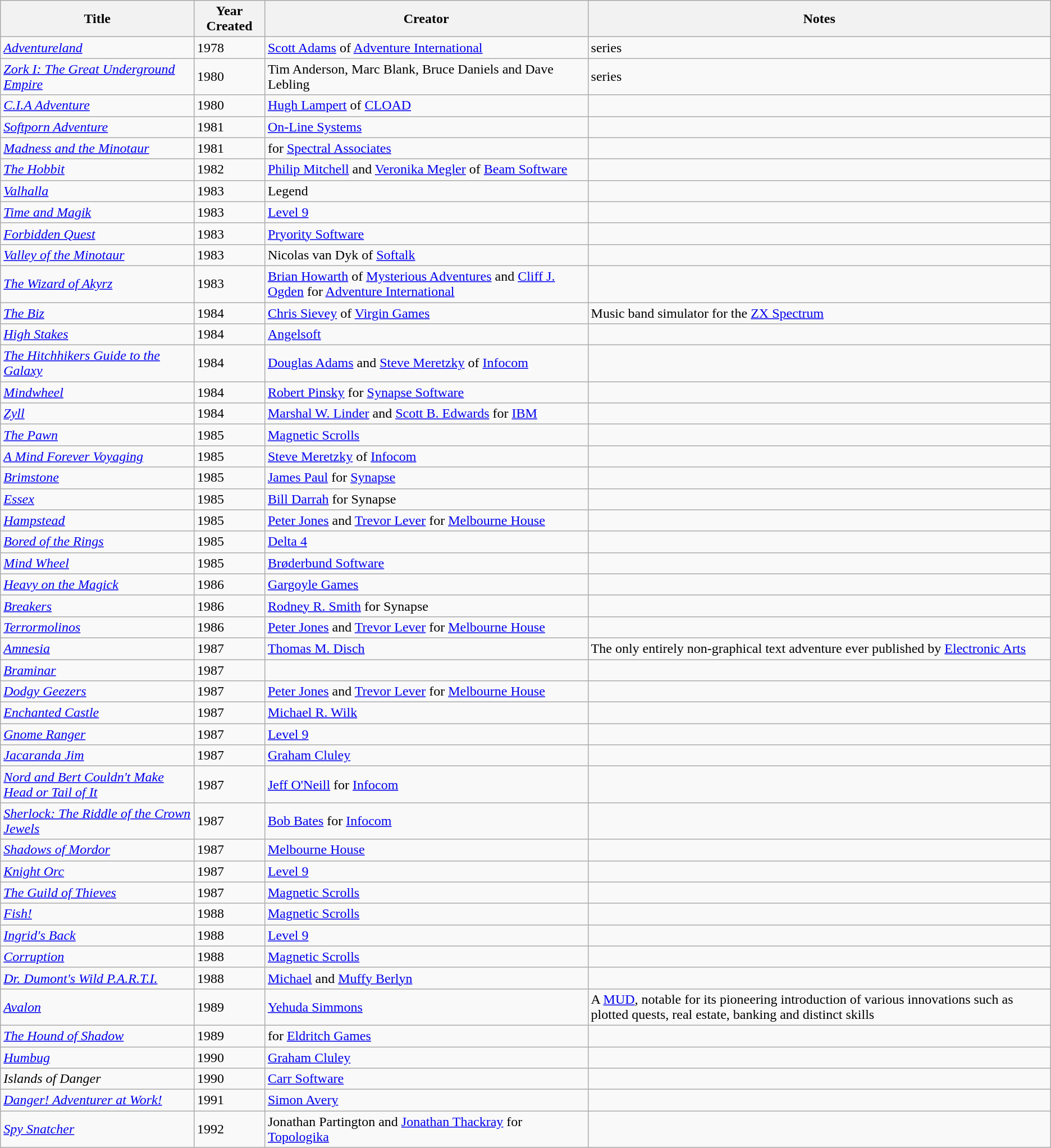<table class="wikitable sortable">
<tr>
<th>Title</th>
<th>Year Created</th>
<th>Creator</th>
<th>Notes</th>
</tr>
<tr>
<td><em><a href='#'>Adventureland</a></em></td>
<td>1978</td>
<td><a href='#'>Scott Adams</a> of <a href='#'>Adventure International</a></td>
<td>series</td>
</tr>
<tr>
<td><em><a href='#'>Zork I: The Great Underground Empire</a></em></td>
<td>1980</td>
<td>Tim Anderson, Marc Blank, Bruce Daniels and Dave Lebling</td>
<td>series</td>
</tr>
<tr>
<td><em><a href='#'>C.I.A Adventure</a></em></td>
<td>1980</td>
<td><a href='#'>Hugh Lampert</a> of <a href='#'>CLOAD</a></td>
<td></td>
</tr>
<tr>
<td><em><a href='#'>Softporn Adventure</a></em></td>
<td>1981</td>
<td><a href='#'>On-Line Systems</a></td>
<td></td>
</tr>
<tr>
<td><em><a href='#'>Madness and the Minotaur</a></em></td>
<td>1981</td>
<td>for <a href='#'>Spectral Associates</a></td>
<td></td>
</tr>
<tr>
<td><em><a href='#'>The Hobbit</a></em></td>
<td>1982</td>
<td><a href='#'>Philip Mitchell</a> and <a href='#'>Veronika Megler</a> of <a href='#'>Beam Software</a></td>
<td></td>
</tr>
<tr>
<td><em><a href='#'>Valhalla</a></em></td>
<td>1983</td>
<td>Legend</td>
<td></td>
</tr>
<tr>
<td><em><a href='#'>Time and Magik</a></em></td>
<td>1983</td>
<td><a href='#'>Level 9</a></td>
<td></td>
</tr>
<tr>
<td><em><a href='#'>Forbidden Quest</a></em></td>
<td>1983</td>
<td><a href='#'>Pryority Software</a></td>
<td></td>
</tr>
<tr>
<td><em><a href='#'>Valley of the Minotaur</a></em></td>
<td>1983</td>
<td>Nicolas van Dyk of <a href='#'>Softalk</a></td>
<td></td>
</tr>
<tr>
<td><em><a href='#'>The Wizard of Akyrz</a></em></td>
<td>1983</td>
<td><a href='#'>Brian Howarth</a> of <a href='#'>Mysterious Adventures</a> and <a href='#'>Cliff J. Ogden</a> for <a href='#'>Adventure International</a></td>
<td></td>
</tr>
<tr>
<td><em><a href='#'>The Biz</a></em></td>
<td>1984</td>
<td><a href='#'>Chris Sievey</a> of <a href='#'>Virgin Games</a></td>
<td>Music band simulator for the <a href='#'>ZX Spectrum</a></td>
</tr>
<tr>
<td><em><a href='#'>High Stakes</a></em></td>
<td>1984</td>
<td><a href='#'>Angelsoft</a></td>
<td></td>
</tr>
<tr>
<td><em><a href='#'>The Hitchhikers Guide to the Galaxy</a></em></td>
<td>1984</td>
<td><a href='#'>Douglas Adams</a> and <a href='#'>Steve Meretzky</a> of <a href='#'>Infocom</a></td>
<td></td>
</tr>
<tr>
<td><em><a href='#'>Mindwheel</a></em></td>
<td>1984</td>
<td><a href='#'>Robert Pinsky</a> for <a href='#'>Synapse Software</a></td>
<td></td>
</tr>
<tr>
<td><em><a href='#'>Zyll</a></em></td>
<td>1984</td>
<td><a href='#'>Marshal W. Linder</a> and <a href='#'>Scott B. Edwards</a> for <a href='#'>IBM</a></td>
<td></td>
</tr>
<tr>
<td><em><a href='#'>The Pawn</a></em></td>
<td>1985</td>
<td><a href='#'>Magnetic Scrolls</a></td>
<td></td>
</tr>
<tr>
<td><em><a href='#'>A Mind Forever Voyaging</a></em></td>
<td>1985</td>
<td><a href='#'>Steve Meretzky</a> of <a href='#'>Infocom</a></td>
<td></td>
</tr>
<tr>
<td><em><a href='#'>Brimstone</a></em></td>
<td>1985</td>
<td><a href='#'>James Paul</a> for <a href='#'>Synapse</a></td>
<td></td>
</tr>
<tr>
<td><em><a href='#'>Essex</a></em></td>
<td>1985</td>
<td><a href='#'>Bill Darrah</a> for Synapse</td>
<td></td>
</tr>
<tr>
<td><em><a href='#'>Hampstead</a></em></td>
<td>1985</td>
<td><a href='#'>Peter Jones</a> and <a href='#'>Trevor Lever</a> for <a href='#'>Melbourne House</a></td>
<td></td>
</tr>
<tr>
<td><em><a href='#'>Bored of the Rings</a></em></td>
<td>1985</td>
<td><a href='#'>Delta 4</a></td>
<td></td>
</tr>
<tr>
<td><em><a href='#'>Mind Wheel</a></em></td>
<td>1985</td>
<td><a href='#'>Brøderbund Software</a></td>
<td></td>
</tr>
<tr>
<td><em><a href='#'>Heavy on the Magick</a></em></td>
<td>1986</td>
<td><a href='#'>Gargoyle Games</a></td>
<td></td>
</tr>
<tr>
<td><em><a href='#'>Breakers</a></em></td>
<td>1986</td>
<td><a href='#'>Rodney R. Smith</a> for Synapse</td>
<td></td>
</tr>
<tr>
<td><em><a href='#'>Terrormolinos</a></em></td>
<td>1986</td>
<td><a href='#'>Peter Jones</a> and <a href='#'>Trevor Lever</a> for <a href='#'>Melbourne House</a></td>
<td></td>
</tr>
<tr>
<td><em><a href='#'>Amnesia</a></em></td>
<td>1987</td>
<td><a href='#'>Thomas M. Disch</a></td>
<td>The only entirely non-graphical text adventure ever published by <a href='#'>Electronic Arts</a></td>
</tr>
<tr>
<td><em><a href='#'>Braminar</a></em></td>
<td>1987</td>
<td></td>
<td></td>
</tr>
<tr>
<td><em><a href='#'>Dodgy Geezers</a></em></td>
<td>1987</td>
<td><a href='#'>Peter Jones</a> and <a href='#'>Trevor Lever</a> for <a href='#'>Melbourne House</a></td>
<td></td>
</tr>
<tr>
<td><em><a href='#'>Enchanted Castle</a></em></td>
<td>1987</td>
<td><a href='#'>Michael R. Wilk</a></td>
<td></td>
</tr>
<tr>
<td><em><a href='#'>Gnome Ranger</a></em></td>
<td>1987</td>
<td><a href='#'>Level 9</a></td>
<td></td>
</tr>
<tr>
<td><em><a href='#'>Jacaranda Jim</a></em></td>
<td>1987</td>
<td><a href='#'>Graham Cluley</a></td>
<td></td>
</tr>
<tr>
<td><em><a href='#'>Nord and Bert Couldn't Make Head or Tail of It</a></em></td>
<td>1987</td>
<td><a href='#'>Jeff O'Neill</a> for <a href='#'>Infocom</a></td>
<td></td>
</tr>
<tr>
<td><em><a href='#'>Sherlock: The Riddle of the Crown Jewels</a></em></td>
<td>1987</td>
<td><a href='#'>Bob Bates</a> for <a href='#'>Infocom</a></td>
<td></td>
</tr>
<tr>
<td><em><a href='#'>Shadows of Mordor</a></em></td>
<td>1987</td>
<td><a href='#'>Melbourne House</a></td>
<td></td>
</tr>
<tr>
<td><em><a href='#'>Knight Orc</a></em></td>
<td>1987</td>
<td><a href='#'>Level 9</a></td>
<td></td>
</tr>
<tr>
<td><em><a href='#'>The Guild of Thieves</a></em></td>
<td>1987</td>
<td><a href='#'>Magnetic Scrolls</a></td>
<td></td>
</tr>
<tr>
<td><em><a href='#'>Fish!</a></em></td>
<td>1988</td>
<td><a href='#'>Magnetic Scrolls</a></td>
<td></td>
</tr>
<tr>
<td><em><a href='#'>Ingrid's Back</a></em></td>
<td>1988</td>
<td><a href='#'>Level 9</a></td>
<td></td>
</tr>
<tr>
<td><em><a href='#'>Corruption</a></em></td>
<td>1988</td>
<td><a href='#'>Magnetic Scrolls</a></td>
<td></td>
</tr>
<tr>
<td><em><a href='#'>Dr. Dumont's Wild P.A.R.T.I.</a></em></td>
<td>1988</td>
<td><a href='#'>Michael</a> and <a href='#'>Muffy Berlyn</a></td>
<td></td>
</tr>
<tr>
<td><em><a href='#'>Avalon</a></em></td>
<td>1989</td>
<td><a href='#'>Yehuda Simmons</a></td>
<td>A <a href='#'>MUD</a>, notable for its pioneering introduction of various innovations such as plotted quests, real estate, banking and distinct skills </td>
</tr>
<tr>
<td><em><a href='#'>The Hound of Shadow</a></em></td>
<td>1989</td>
<td>for <a href='#'>Eldritch Games</a></td>
<td></td>
</tr>
<tr>
<td><em><a href='#'>Humbug</a></em></td>
<td>1990</td>
<td><a href='#'>Graham Cluley</a></td>
<td></td>
</tr>
<tr>
<td><em>Islands of Danger</em></td>
<td>1990</td>
<td><a href='#'>Carr Software</a></td>
<td></td>
</tr>
<tr>
<td><em><a href='#'>Danger! Adventurer at Work!</a></em></td>
<td>1991</td>
<td><a href='#'>Simon Avery</a></td>
<td></td>
</tr>
<tr>
<td><em><a href='#'>Spy Snatcher</a></em></td>
<td>1992</td>
<td>Jonathan Partington and <a href='#'>Jonathan Thackray</a> for <a href='#'>Topologika</a></td>
<td></td>
</tr>
</table>
